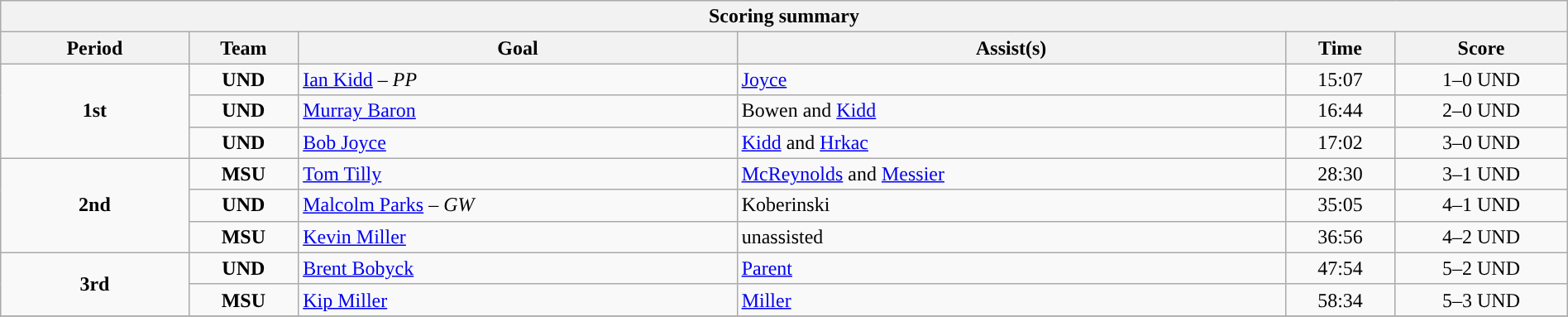<table style="width:100%;" class="wikitable">
<tr>
<th colspan=6>Scoring summary</th>
</tr>
<tr>
<th style="width:12%;">Period</th>
<th style="width:7%;">Team</th>
<th style="width:28%;">Goal</th>
<th style="width:35%;">Assist(s)</th>
<th style="width:7%;">Time</th>
<th style="width:11%;">Score</th>
</tr>
<tr>
<td style="text-align:center;" rowspan="3"><strong>1st</strong></td>
<td align=center><strong>UND</strong></td>
<td><a href='#'>Ian Kidd</a> – <em>PP</em></td>
<td><a href='#'>Joyce</a></td>
<td align=center>15:07</td>
<td align=center>1–0 UND</td>
</tr>
<tr>
<td align=center><strong>UND</strong></td>
<td><a href='#'>Murray Baron</a></td>
<td>Bowen and <a href='#'>Kidd</a></td>
<td align=center>16:44</td>
<td align=center>2–0 UND</td>
</tr>
<tr>
<td align=center><strong>UND</strong></td>
<td><a href='#'>Bob Joyce</a></td>
<td><a href='#'>Kidd</a> and <a href='#'>Hrkac</a></td>
<td align=center>17:02</td>
<td align=center>3–0 UND</td>
</tr>
<tr>
<td style="text-align:center;" rowspan="3"><strong>2nd</strong></td>
<td align=center><strong>MSU</strong></td>
<td><a href='#'>Tom Tilly</a></td>
<td><a href='#'>McReynolds</a> and <a href='#'>Messier</a></td>
<td align=center>28:30</td>
<td align=center>3–1 UND</td>
</tr>
<tr>
<td align=center><strong>UND</strong></td>
<td><a href='#'>Malcolm Parks</a> – <em>GW</em></td>
<td>Koberinski</td>
<td align=center>35:05</td>
<td align=center>4–1 UND</td>
</tr>
<tr>
<td align=center><strong>MSU</strong></td>
<td><a href='#'>Kevin Miller</a></td>
<td>unassisted</td>
<td align=center>36:56</td>
<td align=center>4–2 UND</td>
</tr>
<tr>
<td style="text-align:center;" rowspan="2"><strong>3rd</strong></td>
<td align=center><strong>UND</strong></td>
<td><a href='#'>Brent Bobyck</a></td>
<td><a href='#'>Parent</a></td>
<td align=center>47:54</td>
<td align=center>5–2 UND</td>
</tr>
<tr>
<td align=center><strong>MSU</strong></td>
<td><a href='#'>Kip Miller</a></td>
<td><a href='#'>Miller</a></td>
<td align=center>58:34</td>
<td align=center>5–3 UND</td>
</tr>
<tr>
</tr>
</table>
